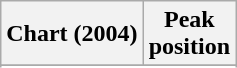<table class="wikitable sortable plainrowheaders" style="text-align:center;">
<tr>
<th>Chart (2004)</th>
<th>Peak<br>position</th>
</tr>
<tr>
</tr>
<tr>
</tr>
<tr>
</tr>
</table>
